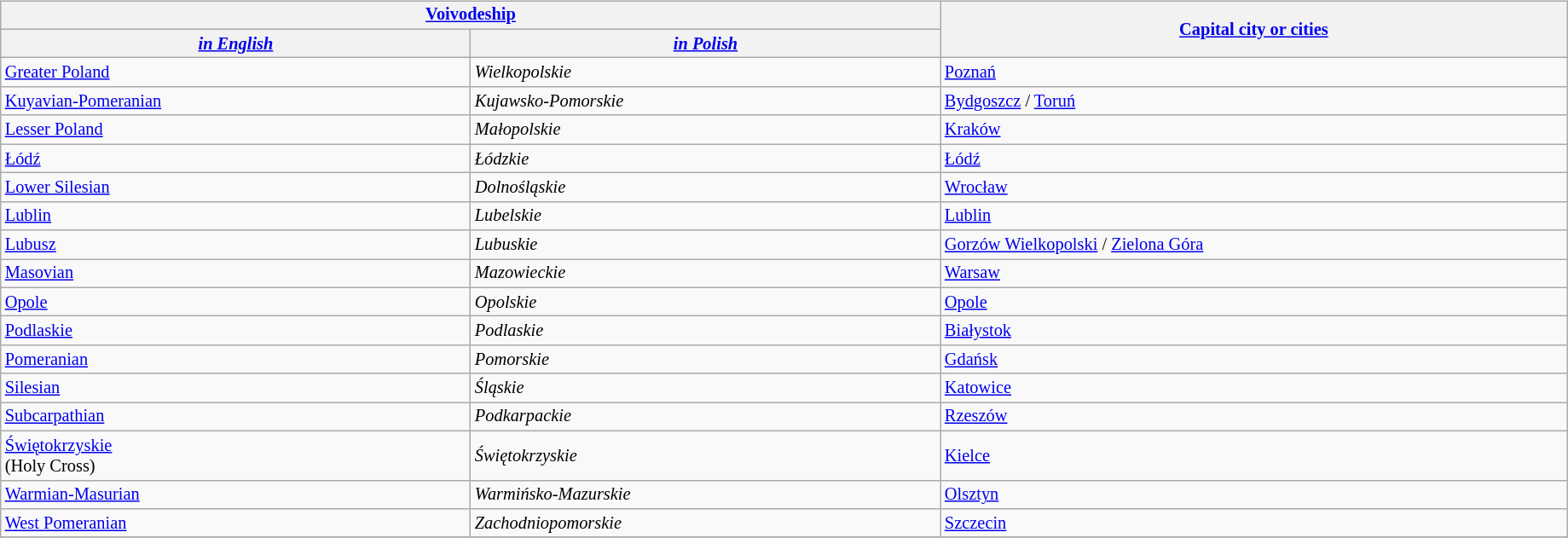<table style="width:98%;">
<tr>
<td><br></td>
<td><br><table class="wikitable" style="width:100%; font-size:85%;">
<tr>
<th colspan="2"><a href='#'>Voivodeship</a></th>
<th rowspan="2"><a href='#'>Capital city or cities</a></th>
</tr>
<tr>
<th style="width:30%;"><em><a href='#'>in English</a></em></th>
<th style="width:30%;"><em><a href='#'>in Polish</a></em></th>
</tr>
<tr>
<td><a href='#'>Greater Poland</a></td>
<td><em>Wielkopolskie</em></td>
<td><a href='#'>Poznań</a></td>
</tr>
<tr>
<td><a href='#'>Kuyavian-Pomeranian</a></td>
<td><em>Kujawsko-Pomorskie</em></td>
<td><a href='#'>Bydgoszcz</a> / <a href='#'>Toruń</a></td>
</tr>
<tr>
<td><a href='#'>Lesser Poland</a></td>
<td><em>Małopolskie</em></td>
<td><a href='#'>Kraków</a></td>
</tr>
<tr>
<td><a href='#'>Łódź</a></td>
<td><em>Łódzkie</em></td>
<td><a href='#'>Łódź</a></td>
</tr>
<tr>
<td><a href='#'>Lower Silesian</a></td>
<td><em>Dolnośląskie</em></td>
<td><a href='#'>Wrocław</a></td>
</tr>
<tr>
<td><a href='#'>Lublin</a></td>
<td><em>Lubelskie</em></td>
<td><a href='#'>Lublin</a></td>
</tr>
<tr>
<td><a href='#'>Lubusz</a></td>
<td><em>Lubuskie</em></td>
<td><a href='#'>Gorzów Wielkopolski</a> / <a href='#'>Zielona Góra</a></td>
</tr>
<tr>
<td><a href='#'>Masovian</a></td>
<td><em>Mazowieckie</em></td>
<td><a href='#'>Warsaw</a></td>
</tr>
<tr>
<td><a href='#'>Opole</a></td>
<td><em>Opolskie</em></td>
<td><a href='#'>Opole</a></td>
</tr>
<tr>
<td><a href='#'>Podlaskie</a></td>
<td><em>Podlaskie</em></td>
<td><a href='#'>Białystok</a></td>
</tr>
<tr>
<td><a href='#'>Pomeranian</a></td>
<td><em>Pomorskie</em></td>
<td><a href='#'>Gdańsk</a></td>
</tr>
<tr>
<td><a href='#'>Silesian</a></td>
<td><em>Śląskie</em></td>
<td><a href='#'>Katowice</a></td>
</tr>
<tr>
<td><a href='#'>Subcarpathian</a></td>
<td><em>Podkarpackie</em></td>
<td><a href='#'>Rzeszów</a></td>
</tr>
<tr>
<td><a href='#'>Świętokrzyskie</a><br>(Holy Cross)</td>
<td><em>Świętokrzyskie</em></td>
<td><a href='#'>Kielce</a></td>
</tr>
<tr>
<td><a href='#'>Warmian-Masurian</a></td>
<td><em>Warmińsko-Mazurskie</em></td>
<td><a href='#'>Olsztyn</a></td>
</tr>
<tr>
<td><a href='#'>West Pomeranian</a></td>
<td><em>Zachodniopomorskie</em></td>
<td><a href='#'>Szczecin</a></td>
</tr>
<tr>
</tr>
</table>
</td>
</tr>
<tr>
<td></td>
</tr>
</table>
